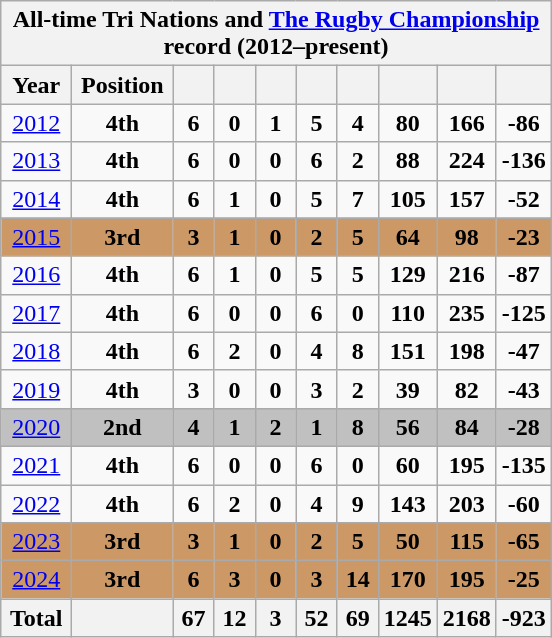<table class="wikitable" style="text-align:center">
<tr>
<th colspan=10>All-time Tri Nations and <a href='#'>The Rugby Championship</a> record (2012–present)</th>
</tr>
<tr>
<th width=40>Year</th>
<th width=60>Position</th>
<th width=20></th>
<th width=20></th>
<th width=20></th>
<th width=20></th>
<th width=20></th>
<th width=20></th>
<th width=20></th>
<th width=20></th>
</tr>
<tr>
<td><a href='#'>2012</a></td>
<td><strong>4th</strong></td>
<td><strong>6</strong></td>
<td><strong>0</strong></td>
<td><strong>1</strong></td>
<td><strong>5</strong></td>
<td><strong>4</strong></td>
<td><strong>80</strong></td>
<td><strong>166</strong></td>
<td><strong>-86</strong></td>
</tr>
<tr>
<td><a href='#'>2013</a></td>
<td><strong>4th</strong></td>
<td><strong>6</strong></td>
<td><strong>0</strong></td>
<td><strong>0</strong></td>
<td><strong>6</strong></td>
<td><strong>2</strong></td>
<td><strong>88</strong></td>
<td><strong>224</strong></td>
<td><strong>-136</strong></td>
</tr>
<tr>
<td><a href='#'>2014</a></td>
<td><strong>4th</strong></td>
<td><strong>6</strong></td>
<td><strong>1</strong></td>
<td><strong>0</strong></td>
<td><strong>5</strong></td>
<td><strong>7</strong></td>
<td><strong>105</strong></td>
<td><strong>157</strong></td>
<td><strong>-52</strong></td>
</tr>
<tr style="background:#c96;">
<td><a href='#'>2015</a></td>
<td><strong>3rd</strong></td>
<td><strong>3</strong></td>
<td><strong>1</strong></td>
<td><strong>0</strong></td>
<td><strong>2</strong></td>
<td><strong>5</strong></td>
<td><strong>64</strong></td>
<td><strong>98</strong></td>
<td><strong>-23</strong></td>
</tr>
<tr>
<td><a href='#'>2016</a></td>
<td><strong>4th</strong></td>
<td><strong>6</strong></td>
<td><strong>1</strong></td>
<td><strong>0</strong></td>
<td><strong>5</strong></td>
<td><strong>5</strong></td>
<td><strong>129</strong></td>
<td><strong>216</strong></td>
<td><strong>-87</strong></td>
</tr>
<tr>
<td><a href='#'>2017</a></td>
<td><strong>4th</strong></td>
<td><strong>6</strong></td>
<td><strong>0</strong></td>
<td><strong>0</strong></td>
<td><strong>6</strong></td>
<td><strong>0</strong></td>
<td><strong>110</strong></td>
<td><strong>235</strong></td>
<td><strong>-125</strong></td>
</tr>
<tr>
<td><a href='#'>2018</a></td>
<td><strong>4th</strong></td>
<td><strong>6</strong></td>
<td><strong>2</strong></td>
<td><strong>0</strong></td>
<td><strong>4</strong></td>
<td><strong>8</strong></td>
<td><strong>151</strong></td>
<td><strong>198</strong></td>
<td><strong>-47</strong></td>
</tr>
<tr>
<td><a href='#'>2019</a></td>
<td><strong>4th</strong></td>
<td><strong>3</strong></td>
<td><strong>0</strong></td>
<td><strong>0</strong></td>
<td><strong>3</strong></td>
<td><strong>2</strong></td>
<td><strong>39</strong></td>
<td><strong>82</strong></td>
<td><strong>-43</strong></td>
</tr>
<tr style="background:Silver;">
<td><a href='#'>2020</a></td>
<td><strong>2nd</strong></td>
<td><strong>4</strong></td>
<td><strong>1</strong></td>
<td><strong>2</strong></td>
<td><strong>1</strong></td>
<td><strong>8</strong></td>
<td><strong>56</strong></td>
<td><strong>84</strong></td>
<td><strong>-28</strong></td>
</tr>
<tr>
<td><a href='#'>2021</a></td>
<td><strong>4th</strong></td>
<td><strong>6</strong></td>
<td><strong>0</strong></td>
<td><strong>0</strong></td>
<td><strong>6</strong></td>
<td><strong>0</strong></td>
<td><strong>60</strong></td>
<td><strong>195</strong></td>
<td><strong>-135</strong></td>
</tr>
<tr>
<td><a href='#'>2022</a></td>
<td><strong>4th</strong></td>
<td><strong>6</strong></td>
<td><strong>2</strong></td>
<td><strong>0</strong></td>
<td><strong>4</strong></td>
<td><strong>9</strong></td>
<td><strong>143</strong></td>
<td><strong>203</strong></td>
<td><strong>-60</strong></td>
</tr>
<tr style="background:#c96;">
<td><a href='#'>2023</a></td>
<td><strong>3rd</strong></td>
<td><strong>3</strong></td>
<td><strong>1</strong></td>
<td><strong>0</strong></td>
<td><strong>2</strong></td>
<td><strong>5</strong></td>
<td><strong>50</strong></td>
<td><strong>115</strong></td>
<td><strong>-65</strong></td>
</tr>
<tr style="background:#c96;">
<td><a href='#'>2024</a></td>
<td><strong>3rd</strong></td>
<td><strong>6</strong></td>
<td><strong>3</strong></td>
<td><strong>0</strong></td>
<td><strong>3</strong></td>
<td><strong>14</strong></td>
<td><strong>170</strong></td>
<td><strong>195</strong></td>
<td><strong>-25</strong></td>
</tr>
<tr>
<th>Total</th>
<th></th>
<th>67</th>
<th>12</th>
<th>3</th>
<th>52</th>
<th>69</th>
<th>1245</th>
<th>2168</th>
<th>-923</th>
</tr>
</table>
